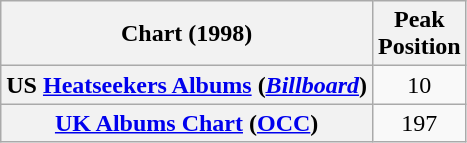<table class="wikitable sortable plainrowheaders" style="text-align:center;" border="1">
<tr>
<th>Chart (1998)</th>
<th>Peak<br>Position</th>
</tr>
<tr>
<th scope="row">US <a href='#'>Heatseekers Albums</a> (<em><a href='#'>Billboard</a></em>)</th>
<td>10</td>
</tr>
<tr>
<th scope="row"><a href='#'>UK Albums Chart</a> (<a href='#'>OCC</a>)</th>
<td>197</td>
</tr>
</table>
